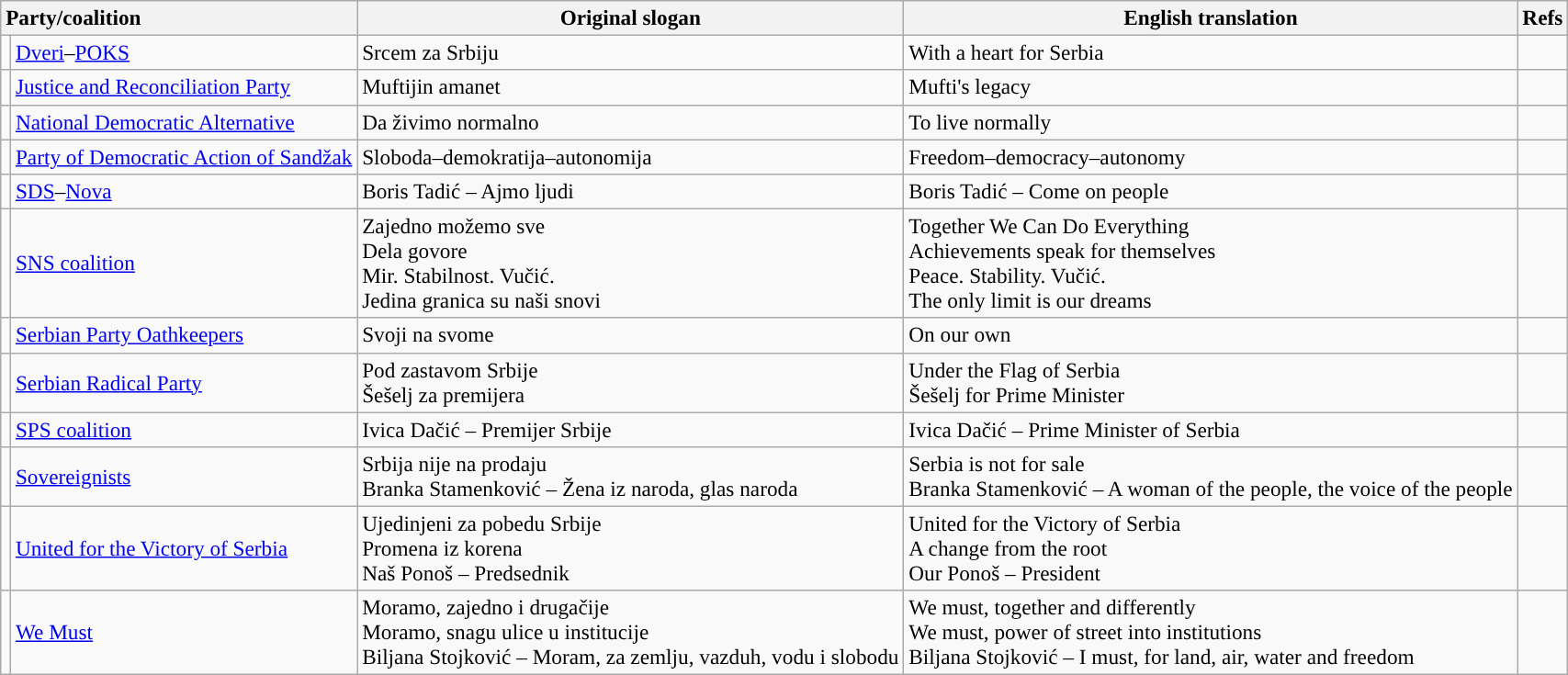<table class="wikitable" style="font-size:97%; text-align:left">
<tr>
<th colspan="2" style="text-align:left">Party/coalition</th>
<th>Original slogan</th>
<th>English translation</th>
<th>Refs</th>
</tr>
<tr>
<td style="background:"></td>
<td><a href='#'>Dveri</a>–<a href='#'>POKS</a></td>
<td>Srcem za Srbiju</td>
<td>With a heart for Serbia</td>
<td></td>
</tr>
<tr>
<td style="background:"></td>
<td><a href='#'>Justice and Reconciliation Party</a></td>
<td>Muftijin amanet</td>
<td>Mufti's legacy</td>
<td></td>
</tr>
<tr>
<td style="background:"></td>
<td><a href='#'>National Democratic Alternative</a></td>
<td>Da živimo normalno</td>
<td>To live normally</td>
<td></td>
</tr>
<tr>
<td style="background:"></td>
<td><a href='#'>Party of Democratic Action of Sandžak</a></td>
<td>Sloboda–demokratija–autonomija</td>
<td>Freedom–democracy–autonomy</td>
<td></td>
</tr>
<tr>
<td style="background:"></td>
<td><a href='#'>SDS</a>–<a href='#'>Nova</a></td>
<td>Boris Tadić – Ajmo ljudi</td>
<td>Boris Tadić – Come on people</td>
<td></td>
</tr>
<tr>
<td style="background:"></td>
<td><a href='#'>SNS coalition</a></td>
<td>Zajedno možemo sve<br>Dela govore<br>Mir. Stabilnost. Vučić.<br>Jedina granica su naši snovi</td>
<td>Together We Can Do Everything<br>Achievements speak for themselves<br>Peace. Stability. Vučić.<br>The only limit is our dreams</td>
<td></td>
</tr>
<tr>
<td style="background:"></td>
<td><a href='#'>Serbian Party Oathkeepers</a></td>
<td>Svoji na svome</td>
<td>On our own</td>
<td></td>
</tr>
<tr>
<td style="background:"></td>
<td><a href='#'>Serbian Radical Party</a></td>
<td>Pod zastavom Srbije<br>Šešelj za premijera</td>
<td>Under the Flag of Serbia<br>Šešelj for Prime Minister</td>
<td></td>
</tr>
<tr>
<td style="background:"></td>
<td><a href='#'>SPS coalition</a></td>
<td>Ivica Dačić – Premijer Srbije</td>
<td>Ivica Dačić – Prime Minister of Serbia</td>
<td></td>
</tr>
<tr>
<td style="background:"></td>
<td><a href='#'>Sovereignists</a></td>
<td>Srbija nije na prodaju<br>Branka Stamenković – Žena iz naroda, glas naroda</td>
<td>Serbia is not for sale<br>Branka Stamenković – A woman of the people, the voice of the people</td>
<td></td>
</tr>
<tr>
<td style="background:"></td>
<td><a href='#'>United for the Victory of Serbia</a></td>
<td>Ujedinjeni za pobedu Srbije<br>Promena iz korena<br>Naš Ponoš – Predsednik</td>
<td>United for the Victory of Serbia<br>A change from the root<br>Our Ponoš – President</td>
<td></td>
</tr>
<tr>
<td style="background:"></td>
<td><a href='#'>We Must</a></td>
<td>Moramo, zajedno i drugačije<br> Moramo, snagu ulice u institucije<br>Biljana Stojković – Moram, za zemlju, vazduh, vodu i slobodu</td>
<td>We must, together and differently<br>We must, power of street into institutions<br>Biljana Stojković – I must, for land, air, water and freedom</td>
<td></td>
</tr>
</table>
